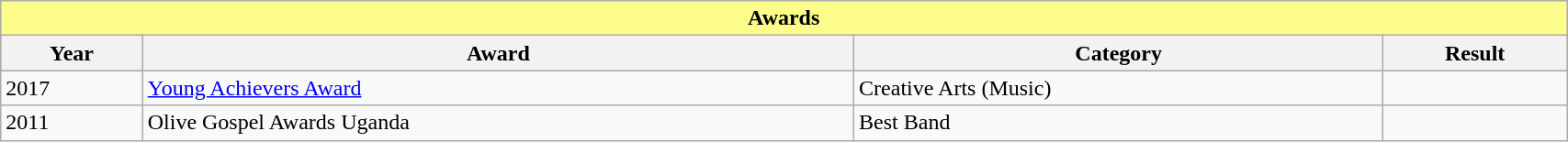<table class="wikitable" width="90%">
<tr>
<th colspan="4" style="background: #FBFC8A;">Awards</th>
</tr>
<tr style="background:#ccc; text-align:center;">
<th>Year</th>
<th>Award</th>
<th>Category</th>
<th>Result</th>
</tr>
<tr>
<td>2017</td>
<td><a href='#'>Young Achievers Award</a></td>
<td>Creative Arts (Music)</td>
<td> </td>
</tr>
<tr>
<td>2011</td>
<td>Olive Gospel Awards Uganda</td>
<td>Best Band</td>
<td></td>
</tr>
</table>
